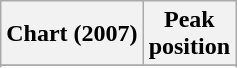<table class="wikitable plainrowheaders sortable" style="text-align:center;">
<tr>
<th scope="col">Chart (2007)</th>
<th scope="col">Peak<br>position</th>
</tr>
<tr>
</tr>
<tr>
</tr>
</table>
